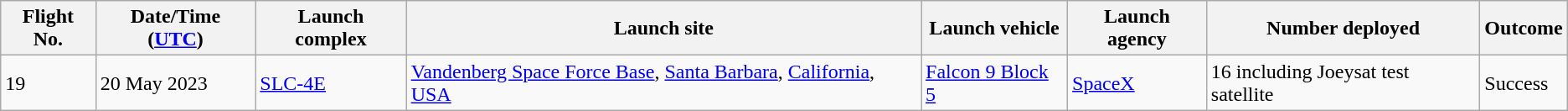<table class="wikitable" style="text-align: left;">
<tr>
<th scope="col">Flight No.</th>
<th scope="col">Date/Time (<a href='#'>UTC</a>)</th>
<th>Launch complex</th>
<th scope="col">Launch site</th>
<th scope="col">Launch vehicle</th>
<th>Launch agency</th>
<th scope="col">Number deployed</th>
<th scope="col">Outcome</th>
</tr>
<tr>
<td>19</td>
<td>20 May 2023</td>
<td><a href='#'>SLC-4E</a></td>
<td><a href='#'>Vandenberg Space Force Base</a>, <a href='#'>Santa Barbara</a>, <a href='#'>California</a>, <a href='#'>USA</a></td>
<td><a href='#'>Falcon 9 Block 5</a></td>
<td><em></em> <a href='#'>SpaceX</a></td>
<td>16 including Joeysat test satellite</td>
<td>Success</td>
</tr>
</table>
